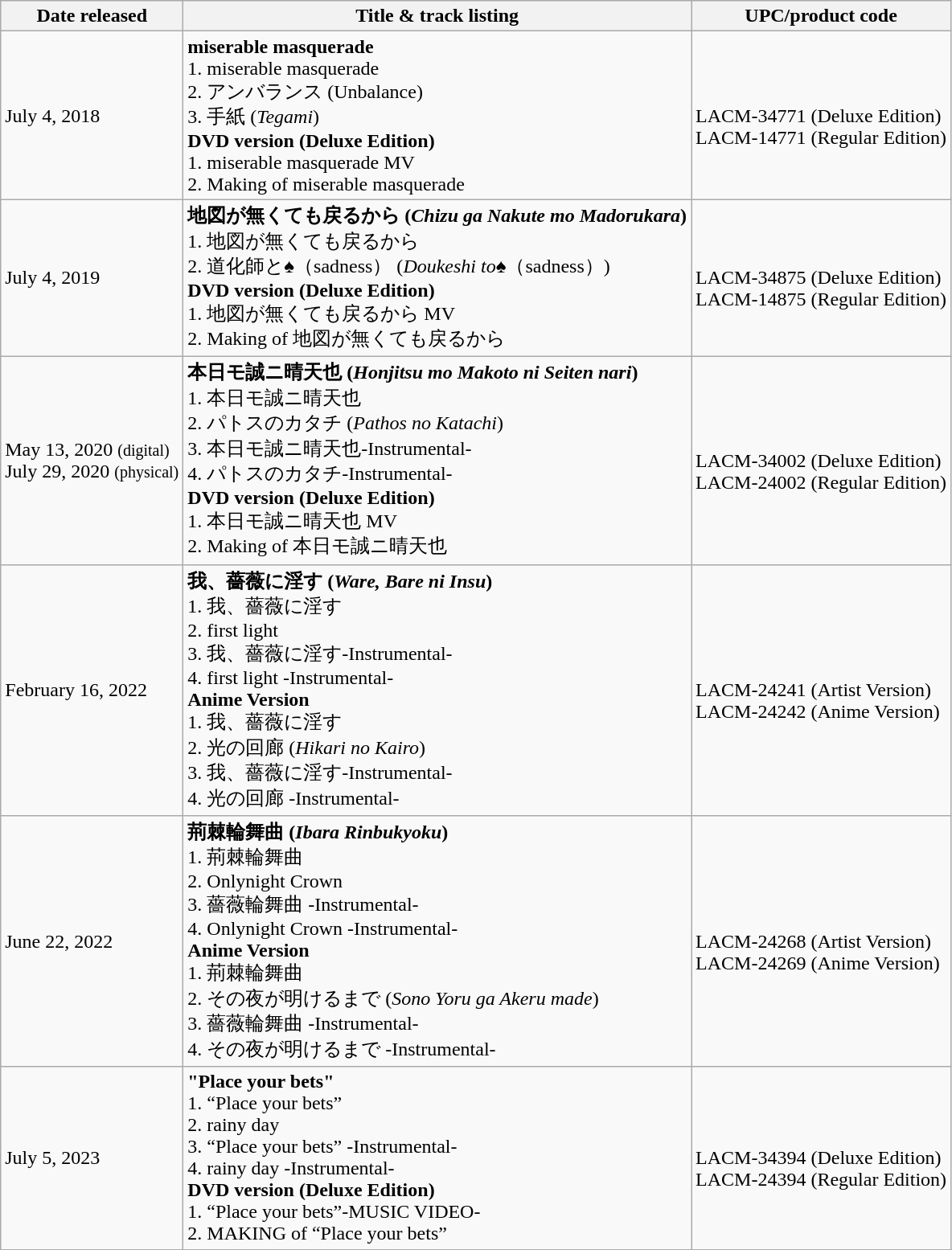<table class=wikitable>
<tr>
<th>Date released</th>
<th>Title & track listing</th>
<th>UPC/product code</th>
</tr>
<tr>
<td>July 4, 2018</td>
<td><strong>miserable masquerade</strong> <br>1. miserable masquerade <br> 2. アンバランス (Unbalance)<br> 3. 手紙 (<em>Tegami</em>)<br> <strong>DVD version (Deluxe Edition)</strong><br> 1. miserable masquerade MV<br> 2. Making of miserable masquerade<br></td>
<td><br>LACM-34771 (Deluxe Edition)<br>
LACM-14771 (Regular Edition)</td>
</tr>
<tr>
<td>July 4, 2019</td>
<td><strong>地図が無くても戻るから (<em>Chizu ga Nakute mo Madorukara</em>)</strong> <br>1. 地図が無くても戻るから <br> 2. 道化師と♠︎（sadness） (<em>Doukeshi to</em>♠︎（sadness）)<br> <strong>DVD version (Deluxe Edition)</strong><br> 1. 地図が無くても戻るから MV<br> 2. Making of 地図が無くても戻るから<br></td>
<td><br>LACM-34875 (Deluxe Edition)<br>
LACM-14875 (Regular Edition)</td>
</tr>
<tr>
<td>May 13, 2020 <small>(digital)</small><br>July 29, 2020 <small>(physical)</small></td>
<td><strong>本日モ誠ニ晴天也 (<em>Honjitsu mo Makoto ni Seiten nari</em>)</strong> <br>1. 本日モ誠ニ晴天也 <br> 2. パトスのカタチ (<em>Pathos no Katachi</em>)<br>3. 本日モ誠ニ晴天也-Instrumental- <br> 4. パトスのカタチ-Instrumental-<br> <strong>DVD version (Deluxe Edition)</strong><br> 1. 本日モ誠ニ晴天也 MV<br> 2. Making of 本日モ誠ニ晴天也<br></td>
<td><br>LACM-34002 (Deluxe Edition)<br>
LACM-24002 (Regular Edition)</td>
</tr>
<tr>
<td>February 16, 2022</td>
<td><strong>我、薔薇に淫す (<em>Ware, Bare ni Insu</em>)</strong> <br>1. 我、薔薇に淫す<br> 2. first light<br>3. 我、薔薇に淫す-Instrumental-<br> 4. first light -Instrumental-<br> <strong>Anime Version</strong><br> 1. 我、薔薇に淫す<br> 2. 光の回廊 (<em>Hikari no Kairo</em>)<br> 3. 我、薔薇に淫す-Instrumental-<br> 4. 光の回廊 -Instrumental-</td>
<td><br>LACM-24241 (Artist Version)<br>
LACM-24242 (Anime Version)</td>
</tr>
<tr>
<td>June 22, 2022</td>
<td><strong>荊棘輪舞曲 (<em>Ibara Rinbukyoku</em>)</strong> <br>1. 荊棘輪舞曲<br> 2. Onlynight Crown<br>3. 薔薇輪舞曲 -Instrumental-<br> 4. Onlynight Crown -Instrumental-<br> <strong>Anime Version</strong><br> 1. 荊棘輪舞曲<br> 2. その夜が明けるまで (<em>Sono Yoru ga Akeru made</em>)<br> 3. 薔薇輪舞曲 -Instrumental-<br> 4. その夜が明けるまで -Instrumental-</td>
<td><br>LACM-24268 (Artist Version)<br>
LACM-24269 (Anime Version)</td>
</tr>
<tr>
<td>July 5, 2023</td>
<td><strong>"Place your bets"</strong> <br>1. “Place your bets” <br> 2. rainy day<br>3. “Place your bets” -Instrumental-<br> 4. rainy day -Instrumental-<br><strong>DVD version (Deluxe Edition)</strong><br> 1. “Place your bets”-MUSIC VIDEO-<br> 2. MAKING of “Place your bets”<br></td>
<td><br>LACM-34394 (Deluxe Edition)<br>
LACM-24394 (Regular Edition)</td>
</tr>
<tr>
</tr>
</table>
